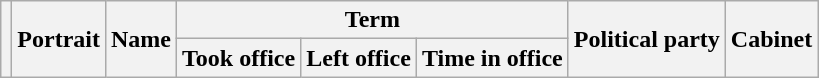<table class="wikitable" style="text-align:center;">
<tr>
<th rowspan=2></th>
<th rowspan=2>Portrait</th>
<th rowspan=2>Name<br></th>
<th colspan=3>Term</th>
<th rowspan=2>Political party</th>
<th rowspan=2>Cabinet</th>
</tr>
<tr>
<th>Took office</th>
<th>Left office</th>
<th>Time in office<br>



















</th>
</tr>
</table>
